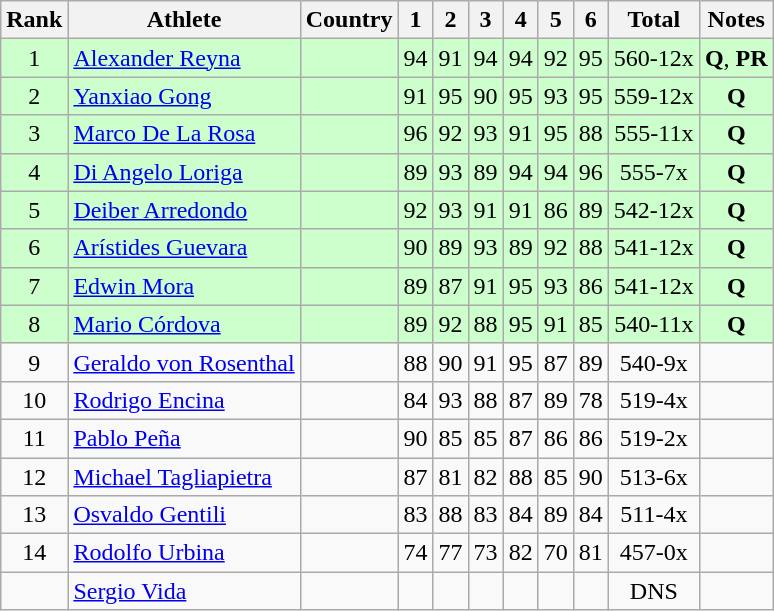<table class="wikitable sortable" style="text-align:center">
<tr>
<th>Rank</th>
<th>Athlete</th>
<th>Country</th>
<th>1</th>
<th>2</th>
<th>3</th>
<th>4</th>
<th>5</th>
<th>6</th>
<th>Total</th>
<th>Notes</th>
</tr>
<tr bgcolor=#ccffcc>
<td>1</td>
<td align=left><a href='#'>Alexander Reyna</a></td>
<td align=left></td>
<td>94</td>
<td>91</td>
<td>94</td>
<td>94</td>
<td>92</td>
<td>95</td>
<td>560-12x</td>
<td><strong>Q</strong>, <strong>PR</strong></td>
</tr>
<tr bgcolor=#ccffcc>
<td>2</td>
<td align=left><a href='#'>Yanxiao Gong</a></td>
<td align=left></td>
<td>91</td>
<td>95</td>
<td>90</td>
<td>95</td>
<td>93</td>
<td>95</td>
<td>559-12x</td>
<td><strong>Q</strong></td>
</tr>
<tr bgcolor=#ccffcc>
<td>3</td>
<td align=left><a href='#'>Marco De La Rosa</a></td>
<td align=left></td>
<td>96</td>
<td>92</td>
<td>93</td>
<td>91</td>
<td>95</td>
<td>88</td>
<td>555-11x</td>
<td><strong>Q</strong></td>
</tr>
<tr bgcolor=#ccffcc>
<td>4</td>
<td align=left><a href='#'>Di Angelo Loriga</a></td>
<td align=left></td>
<td>89</td>
<td>93</td>
<td>89</td>
<td>94</td>
<td>94</td>
<td>96</td>
<td>555-7x</td>
<td><strong>Q</strong></td>
</tr>
<tr bgcolor=#ccffcc>
<td>5</td>
<td align=left><a href='#'>Deiber Arredondo</a></td>
<td align=left></td>
<td>92</td>
<td>93</td>
<td>91</td>
<td>91</td>
<td>86</td>
<td>89</td>
<td>542-12x</td>
<td><strong>Q</strong></td>
</tr>
<tr bgcolor=#ccffcc>
<td>6</td>
<td align=left><a href='#'>Arístides Guevara</a></td>
<td align=left></td>
<td>90</td>
<td>89</td>
<td>93</td>
<td>89</td>
<td>92</td>
<td>88</td>
<td>541-12x</td>
<td><strong>Q</strong></td>
</tr>
<tr bgcolor=#ccffcc>
<td>7</td>
<td align=left><a href='#'>Edwin Mora</a></td>
<td align=left></td>
<td>89</td>
<td>87</td>
<td>91</td>
<td>95</td>
<td>93</td>
<td>86</td>
<td>541-12x</td>
<td><strong>Q</strong></td>
</tr>
<tr bgcolor=#ccffcc>
<td>8</td>
<td align=left><a href='#'>Mario Córdova</a></td>
<td align=left></td>
<td>89</td>
<td>92</td>
<td>88</td>
<td>95</td>
<td>91</td>
<td>85</td>
<td>540-11x</td>
<td><strong>Q</strong></td>
</tr>
<tr>
<td>9</td>
<td align=left><a href='#'>Geraldo von Rosenthal</a></td>
<td align=left></td>
<td>88</td>
<td>90</td>
<td>91</td>
<td>95</td>
<td>87</td>
<td>89</td>
<td>540-9x</td>
<td></td>
</tr>
<tr>
<td>10</td>
<td align=left><a href='#'>Rodrigo Encina</a></td>
<td align=left></td>
<td>84</td>
<td>93</td>
<td>88</td>
<td>87</td>
<td>89</td>
<td>78</td>
<td>519-4x</td>
<td></td>
</tr>
<tr>
<td>11</td>
<td align=left><a href='#'>Pablo Peña</a></td>
<td align=left></td>
<td>90</td>
<td>85</td>
<td>85</td>
<td>87</td>
<td>86</td>
<td>86</td>
<td>519-2x</td>
<td></td>
</tr>
<tr>
<td>12</td>
<td align=left><a href='#'>Michael Tagliapietra</a></td>
<td align=left></td>
<td>87</td>
<td>81</td>
<td>82</td>
<td>88</td>
<td>85</td>
<td>90</td>
<td>513-6x</td>
<td></td>
</tr>
<tr>
<td>13</td>
<td align=left><a href='#'>Osvaldo Gentili</a></td>
<td align=left></td>
<td>83</td>
<td>88</td>
<td>83</td>
<td>84</td>
<td>89</td>
<td>84</td>
<td>511-4x</td>
<td></td>
</tr>
<tr>
<td>14</td>
<td align=left><a href='#'>Rodolfo Urbina</a></td>
<td align=left></td>
<td>74</td>
<td>77</td>
<td>73</td>
<td>82</td>
<td>70</td>
<td>81</td>
<td>457-0x</td>
<td></td>
</tr>
<tr>
<td></td>
<td align=left><a href='#'>Sergio Vida</a></td>
<td align=left></td>
<td></td>
<td></td>
<td></td>
<td></td>
<td></td>
<td></td>
<td>DNS</td>
<td></td>
</tr>
</table>
